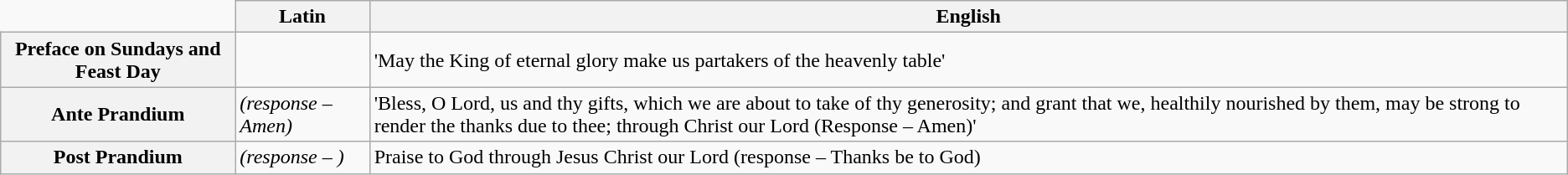<table class="wikitable" style="border: none;">
<tr>
<td style="border: none;"></td>
<th>Latin</th>
<th>English</th>
</tr>
<tr>
<th>Preface on Sundays and Feast Day<br></th>
<td></td>
<td>'May the King of eternal glory make us partakers of the heavenly table'</td>
</tr>
<tr>
<th>Ante Prandium<br></th>
<td><em> (response – Amen)</em></td>
<td>'Bless, O Lord, us and thy gifts, which we are about to take of thy generosity; and grant that we, healthily nourished by them, may be strong to render the thanks due to thee; through Christ our Lord (Response – Amen)'</td>
</tr>
<tr>
<th>Post Prandium<br></th>
<td><em> (response – )</em></td>
<td>Praise to God through Jesus Christ our Lord (response – Thanks be to God)</td>
</tr>
</table>
